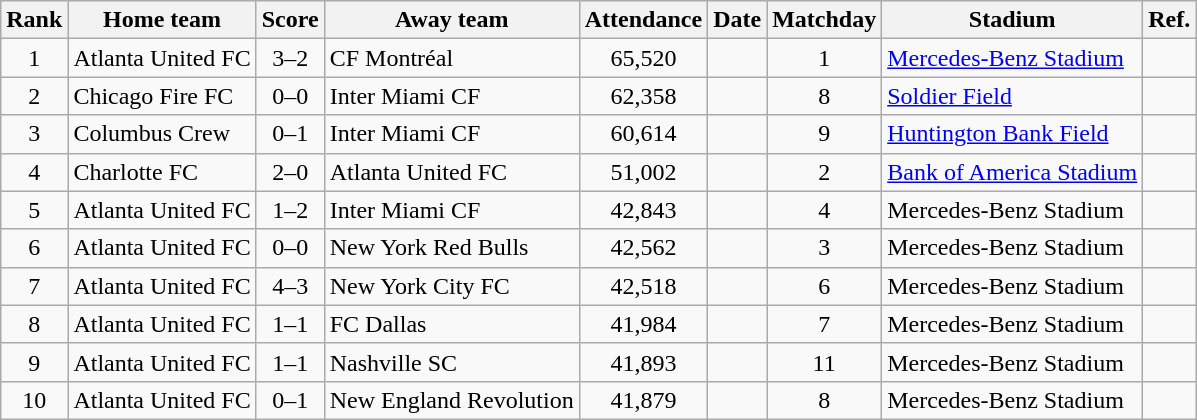<table class="wikitable sortable" style=text-align:center>
<tr>
<th>Rank</th>
<th>Home team</th>
<th>Score</th>
<th>Away team</th>
<th>Attendance</th>
<th>Date</th>
<th>Matchday</th>
<th>Stadium</th>
<th>Ref.</th>
</tr>
<tr>
<td>1</td>
<td align=left>Atlanta United FC</td>
<td>3–2</td>
<td align=left>CF Montréal</td>
<td>65,520</td>
<td align=left></td>
<td>1</td>
<td align=left><a href='#'>Mercedes-Benz Stadium</a></td>
<td></td>
</tr>
<tr>
<td>2</td>
<td align=left>Chicago Fire FC</td>
<td>0–0</td>
<td align=left>Inter Miami CF</td>
<td>62,358</td>
<td align=left></td>
<td>8</td>
<td align=left><a href='#'>Soldier Field</a></td>
<td></td>
</tr>
<tr>
<td>3</td>
<td align=left>Columbus Crew</td>
<td>0–1</td>
<td align=left>Inter Miami CF</td>
<td>60,614</td>
<td align=left></td>
<td>9</td>
<td align=left><a href='#'>Huntington Bank Field</a></td>
<td></td>
</tr>
<tr>
<td>4</td>
<td align=left>Charlotte FC</td>
<td>2–0</td>
<td align=left>Atlanta United FC</td>
<td>51,002</td>
<td align=left></td>
<td>2</td>
<td align=left><a href='#'>Bank of America Stadium</a></td>
<td></td>
</tr>
<tr>
<td>5</td>
<td align=left>Atlanta United FC</td>
<td>1–2</td>
<td align=left>Inter Miami CF</td>
<td>42,843</td>
<td align=left></td>
<td>4</td>
<td align=left>Mercedes-Benz Stadium</td>
<td></td>
</tr>
<tr>
<td>6</td>
<td align=left>Atlanta United FC</td>
<td>0–0</td>
<td align=left>New York Red Bulls</td>
<td>42,562</td>
<td align=left></td>
<td>3</td>
<td align=left>Mercedes-Benz Stadium</td>
<td></td>
</tr>
<tr>
<td>7</td>
<td align=left>Atlanta United FC</td>
<td>4–3</td>
<td align=left>New York City FC</td>
<td>42,518</td>
<td align=left></td>
<td>6</td>
<td align=left>Mercedes-Benz Stadium</td>
<td></td>
</tr>
<tr>
<td>8</td>
<td align=left>Atlanta United FC</td>
<td>1–1</td>
<td align=left>FC Dallas</td>
<td>41,984</td>
<td align=left></td>
<td>7</td>
<td align=left>Mercedes-Benz Stadium</td>
<td></td>
</tr>
<tr>
<td>9</td>
<td align=left>Atlanta United FC</td>
<td>1–1</td>
<td align=left>Nashville SC</td>
<td>41,893</td>
<td align=left></td>
<td>11</td>
<td align=left>Mercedes-Benz Stadium</td>
<td></td>
</tr>
<tr>
<td>10</td>
<td align=left>Atlanta United FC</td>
<td>0–1</td>
<td align=left>New England Revolution</td>
<td>41,879</td>
<td align=left></td>
<td>8</td>
<td align=left>Mercedes-Benz Stadium</td>
<td></td>
</tr>
</table>
